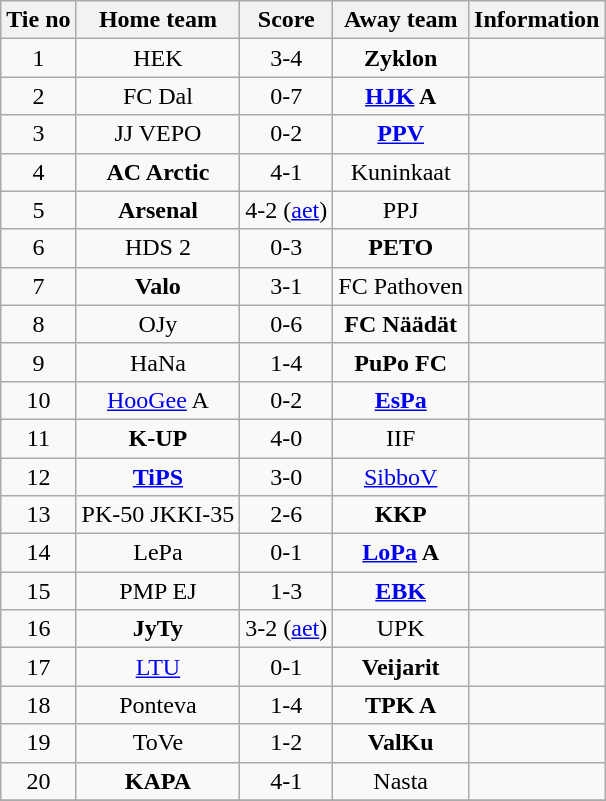<table class="wikitable" style="text-align:center">
<tr>
<th style= width="40px">Tie no</th>
<th style= width="150px">Home team</th>
<th style= width="60px">Score</th>
<th style= width="150px">Away team</th>
<th style= width="30px">Information</th>
</tr>
<tr>
<td>1</td>
<td>HEK</td>
<td>3-4</td>
<td><strong>Zyklon</strong></td>
<td></td>
</tr>
<tr>
<td>2</td>
<td>FC Dal</td>
<td>0-7</td>
<td><strong><a href='#'>HJK</a> A</strong></td>
<td></td>
</tr>
<tr>
<td>3</td>
<td>JJ VEPO</td>
<td>0-2</td>
<td><strong><a href='#'>PPV</a></strong></td>
<td></td>
</tr>
<tr>
<td>4</td>
<td><strong>AC Arctic</strong></td>
<td>4-1</td>
<td>Kuninkaat</td>
<td></td>
</tr>
<tr>
<td>5</td>
<td><strong>Arsenal</strong></td>
<td>4-2 (<a href='#'>aet</a>)</td>
<td>PPJ</td>
<td></td>
</tr>
<tr>
<td>6</td>
<td>HDS 2</td>
<td>0-3</td>
<td><strong>PETO</strong></td>
<td></td>
</tr>
<tr>
<td>7</td>
<td><strong>Valo</strong></td>
<td>3-1</td>
<td>FC Pathoven</td>
<td></td>
</tr>
<tr>
<td>8</td>
<td>OJy</td>
<td>0-6</td>
<td><strong>FC Näädät</strong></td>
<td></td>
</tr>
<tr>
<td>9</td>
<td>HaNa</td>
<td>1-4</td>
<td><strong>PuPo FC</strong></td>
<td></td>
</tr>
<tr>
<td>10</td>
<td><a href='#'>HooGee</a> A</td>
<td>0-2</td>
<td><strong><a href='#'>EsPa</a></strong></td>
<td></td>
</tr>
<tr>
<td>11</td>
<td><strong>K-UP</strong></td>
<td>4-0</td>
<td>IIF</td>
<td></td>
</tr>
<tr>
<td>12</td>
<td><strong><a href='#'>TiPS</a></strong></td>
<td>3-0</td>
<td><a href='#'>SibboV</a></td>
<td></td>
</tr>
<tr>
<td>13</td>
<td>PK-50 JKKI-35</td>
<td>2-6</td>
<td><strong>KKP</strong></td>
<td></td>
</tr>
<tr>
<td>14</td>
<td>LePa</td>
<td>0-1</td>
<td><strong><a href='#'>LoPa</a> A</strong></td>
<td></td>
</tr>
<tr>
<td>15</td>
<td>PMP EJ</td>
<td>1-3</td>
<td><strong><a href='#'>EBK</a></strong></td>
<td></td>
</tr>
<tr>
<td>16</td>
<td><strong>JyTy</strong></td>
<td>3-2 (<a href='#'>aet</a>)</td>
<td>UPK</td>
<td></td>
</tr>
<tr>
<td>17</td>
<td><a href='#'>LTU</a></td>
<td>0-1</td>
<td><strong>Veijarit</strong></td>
<td></td>
</tr>
<tr>
<td>18</td>
<td>Ponteva</td>
<td>1-4</td>
<td><strong>TPK A</strong></td>
<td></td>
</tr>
<tr>
<td>19</td>
<td>ToVe</td>
<td>1-2</td>
<td><strong>ValKu</strong></td>
<td></td>
</tr>
<tr>
<td>20</td>
<td><strong>KAPA</strong></td>
<td>4-1</td>
<td>Nasta</td>
<td></td>
</tr>
<tr>
</tr>
</table>
